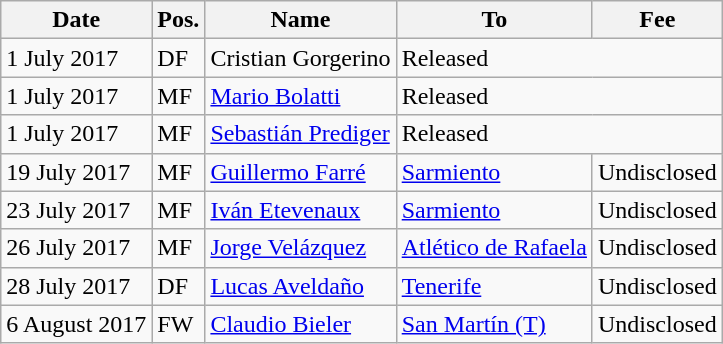<table class="wikitable">
<tr>
<th>Date</th>
<th>Pos.</th>
<th>Name</th>
<th>To</th>
<th>Fee</th>
</tr>
<tr>
<td>1 July 2017</td>
<td>DF</td>
<td> Cristian Gorgerino</td>
<td colspan="2">Released</td>
</tr>
<tr>
<td>1 July 2017</td>
<td>MF</td>
<td> <a href='#'>Mario Bolatti</a></td>
<td colspan="2">Released</td>
</tr>
<tr>
<td>1 July 2017</td>
<td>MF</td>
<td> <a href='#'>Sebastián Prediger</a></td>
<td colspan="2">Released</td>
</tr>
<tr>
<td>19 July 2017</td>
<td>MF</td>
<td> <a href='#'>Guillermo Farré</a></td>
<td> <a href='#'>Sarmiento</a></td>
<td>Undisclosed</td>
</tr>
<tr>
<td>23 July 2017</td>
<td>MF</td>
<td> <a href='#'>Iván Etevenaux</a></td>
<td> <a href='#'>Sarmiento</a></td>
<td>Undisclosed</td>
</tr>
<tr>
<td>26 July 2017</td>
<td>MF</td>
<td> <a href='#'>Jorge Velázquez</a></td>
<td> <a href='#'>Atlético de Rafaela</a></td>
<td>Undisclosed</td>
</tr>
<tr>
<td>28 July 2017</td>
<td>DF</td>
<td> <a href='#'>Lucas Aveldaño</a></td>
<td> <a href='#'>Tenerife</a></td>
<td>Undisclosed</td>
</tr>
<tr>
<td>6 August 2017</td>
<td>FW</td>
<td> <a href='#'>Claudio Bieler</a></td>
<td> <a href='#'>San Martín (T)</a></td>
<td>Undisclosed</td>
</tr>
</table>
